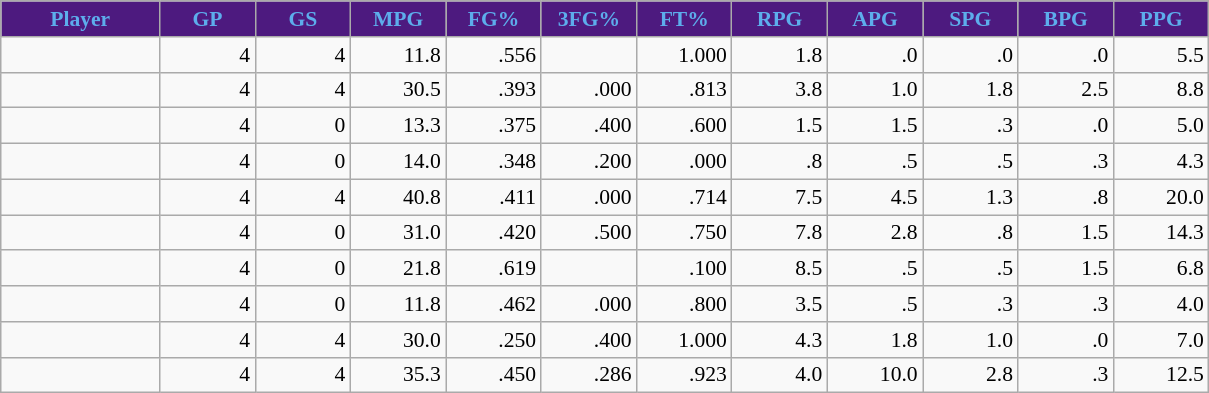<table class="wikitable sortable" style="text-align:right; font-size: 90%">
<tr>
<th style="background:#4D1A7F; color:#5DADEC" width="10%">Player</th>
<th style="background:#4D1A7F; color:#5DADEC" width="6%">GP</th>
<th style="background:#4D1A7F; color:#5DADEC" width="6%">GS</th>
<th style="background:#4D1A7F; color:#5DADEC" width="6%">MPG</th>
<th style="background:#4D1A7F; color:#5DADEC" width="6%">FG%</th>
<th style="background:#4D1A7F; color:#5DADEC" width="6%">3FG%</th>
<th style="background:#4D1A7F; color:#5DADEC" width="6%">FT%</th>
<th style="background:#4D1A7F; color:#5DADEC" width="6%">RPG</th>
<th style="background:#4D1A7F; color:#5DADEC" width="6%">APG</th>
<th style="background:#4D1A7F; color:#5DADEC" width="6%">SPG</th>
<th style="background:#4D1A7F; color:#5DADEC" width="6%">BPG</th>
<th style="background:#4D1A7F; color:#5DADEC" width="6%">PPG</th>
</tr>
<tr>
<td style="text-align:left;"></td>
<td>4</td>
<td>4</td>
<td>11.8</td>
<td>.556</td>
<td></td>
<td>1.000</td>
<td>1.8</td>
<td>.0</td>
<td>.0</td>
<td>.0</td>
<td>5.5</td>
</tr>
<tr>
<td style="text-align:left;"></td>
<td>4</td>
<td>4</td>
<td>30.5</td>
<td>.393</td>
<td>.000</td>
<td>.813</td>
<td>3.8</td>
<td>1.0</td>
<td>1.8</td>
<td>2.5</td>
<td>8.8</td>
</tr>
<tr>
<td style="text-align:left;"></td>
<td>4</td>
<td>0</td>
<td>13.3</td>
<td>.375</td>
<td>.400</td>
<td>.600</td>
<td>1.5</td>
<td>1.5</td>
<td>.3</td>
<td>.0</td>
<td>5.0</td>
</tr>
<tr>
<td style="text-align:left;"></td>
<td>4</td>
<td>0</td>
<td>14.0</td>
<td>.348</td>
<td>.200</td>
<td>.000</td>
<td>.8</td>
<td>.5</td>
<td>.5</td>
<td>.3</td>
<td>4.3</td>
</tr>
<tr>
<td style="text-align:left;"></td>
<td>4</td>
<td>4</td>
<td>40.8</td>
<td>.411</td>
<td>.000</td>
<td>.714</td>
<td>7.5</td>
<td>4.5</td>
<td>1.3</td>
<td>.8</td>
<td>20.0</td>
</tr>
<tr>
<td style="text-align:left;"></td>
<td>4</td>
<td>0</td>
<td>31.0</td>
<td>.420</td>
<td>.500</td>
<td>.750</td>
<td>7.8</td>
<td>2.8</td>
<td>.8</td>
<td>1.5</td>
<td>14.3</td>
</tr>
<tr>
<td style="text-align:left;"></td>
<td>4</td>
<td>0</td>
<td>21.8</td>
<td>.619</td>
<td></td>
<td>.100</td>
<td>8.5</td>
<td>.5</td>
<td>.5</td>
<td>1.5</td>
<td>6.8</td>
</tr>
<tr>
<td style="text-align:left;"></td>
<td>4</td>
<td>0</td>
<td>11.8</td>
<td>.462</td>
<td>.000</td>
<td>.800</td>
<td>3.5</td>
<td>.5</td>
<td>.3</td>
<td>.3</td>
<td>4.0</td>
</tr>
<tr>
<td style="text-align:left;"></td>
<td>4</td>
<td>4</td>
<td>30.0</td>
<td>.250</td>
<td>.400</td>
<td>1.000</td>
<td>4.3</td>
<td>1.8</td>
<td>1.0</td>
<td>.0</td>
<td>7.0</td>
</tr>
<tr>
<td style="text-align:left;"></td>
<td>4</td>
<td>4</td>
<td>35.3</td>
<td>.450</td>
<td>.286</td>
<td>.923</td>
<td>4.0</td>
<td>10.0</td>
<td>2.8</td>
<td>.3</td>
<td>12.5</td>
</tr>
</table>
